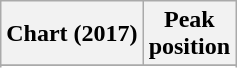<table class="wikitable sortable plainrowheaders" style="text-align:center">
<tr>
<th scope="col">Chart (2017)</th>
<th scope="col">Peak<br>position</th>
</tr>
<tr>
</tr>
<tr>
</tr>
<tr>
</tr>
</table>
